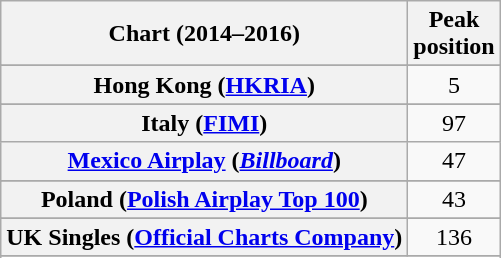<table class="wikitable sortable plainrowheaders" style="text-align:center">
<tr>
<th scope="col">Chart (2014–2016)</th>
<th scope="col">Peak<br>position</th>
</tr>
<tr>
</tr>
<tr>
</tr>
<tr>
</tr>
<tr>
</tr>
<tr>
</tr>
<tr>
</tr>
<tr>
</tr>
<tr>
</tr>
<tr>
</tr>
<tr>
</tr>
<tr>
</tr>
<tr>
<th scope="row">Hong Kong (<a href='#'>HKRIA</a>)</th>
<td>5</td>
</tr>
<tr>
</tr>
<tr>
<th scope="row">Italy (<a href='#'>FIMI</a>)</th>
<td>97</td>
</tr>
<tr>
<th scope="row"><a href='#'>Mexico Airplay</a> (<em><a href='#'>Billboard</a></em>)</th>
<td>47</td>
</tr>
<tr>
</tr>
<tr>
<th scope="row">Poland (<a href='#'>Polish Airplay Top 100</a>)</th>
<td>43</td>
</tr>
<tr>
</tr>
<tr>
</tr>
<tr>
<th scope="row">UK Singles (<a href='#'>Official Charts Company</a>)</th>
<td>136</td>
</tr>
<tr>
</tr>
<tr>
</tr>
<tr>
</tr>
<tr>
</tr>
</table>
